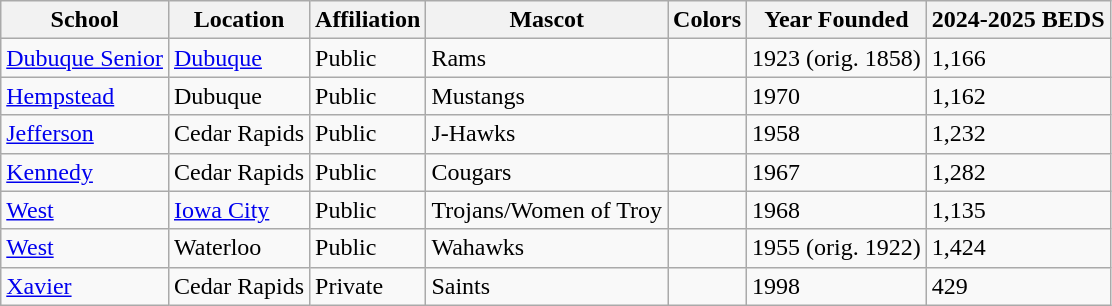<table class="wikitable sortable" border="1">
<tr>
<th>School</th>
<th>Location</th>
<th>Affiliation</th>
<th>Mascot</th>
<th>Colors</th>
<th>Year Founded</th>
<th>2024-2025 BEDS</th>
</tr>
<tr>
<td><a href='#'>Dubuque Senior</a></td>
<td><a href='#'>Dubuque</a></td>
<td>Public</td>
<td>Rams</td>
<td> </td>
<td>1923 (orig. 1858)</td>
<td>1,166</td>
</tr>
<tr>
<td><a href='#'>Hempstead</a></td>
<td>Dubuque</td>
<td>Public</td>
<td>Mustangs</td>
<td> </td>
<td>1970</td>
<td>1,162</td>
</tr>
<tr>
<td><a href='#'>Jefferson</a></td>
<td>Cedar Rapids</td>
<td>Public</td>
<td>J-Hawks</td>
<td> </td>
<td>1958</td>
<td>1,232</td>
</tr>
<tr>
<td><a href='#'>Kennedy</a></td>
<td>Cedar Rapids</td>
<td>Public</td>
<td>Cougars</td>
<td> </td>
<td>1967</td>
<td>1,282</td>
</tr>
<tr>
<td><a href='#'>West</a></td>
<td><a href='#'>Iowa City</a></td>
<td>Public</td>
<td>Trojans/Women of Troy</td>
<td> </td>
<td>1968</td>
<td>1,135</td>
</tr>
<tr>
<td><a href='#'>West</a></td>
<td>Waterloo</td>
<td>Public</td>
<td>Wahawks</td>
<td> </td>
<td>1955 (orig. 1922)</td>
<td>1,424</td>
</tr>
<tr>
<td><a href='#'>Xavier</a></td>
<td>Cedar Rapids</td>
<td>Private</td>
<td>Saints</td>
<td> </td>
<td>1998</td>
<td>429</td>
</tr>
</table>
